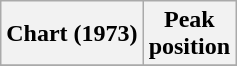<table class="wikitable sortable plainrowheaders">
<tr>
<th>Chart (1973)</th>
<th>Peak<br>position</th>
</tr>
<tr>
</tr>
</table>
